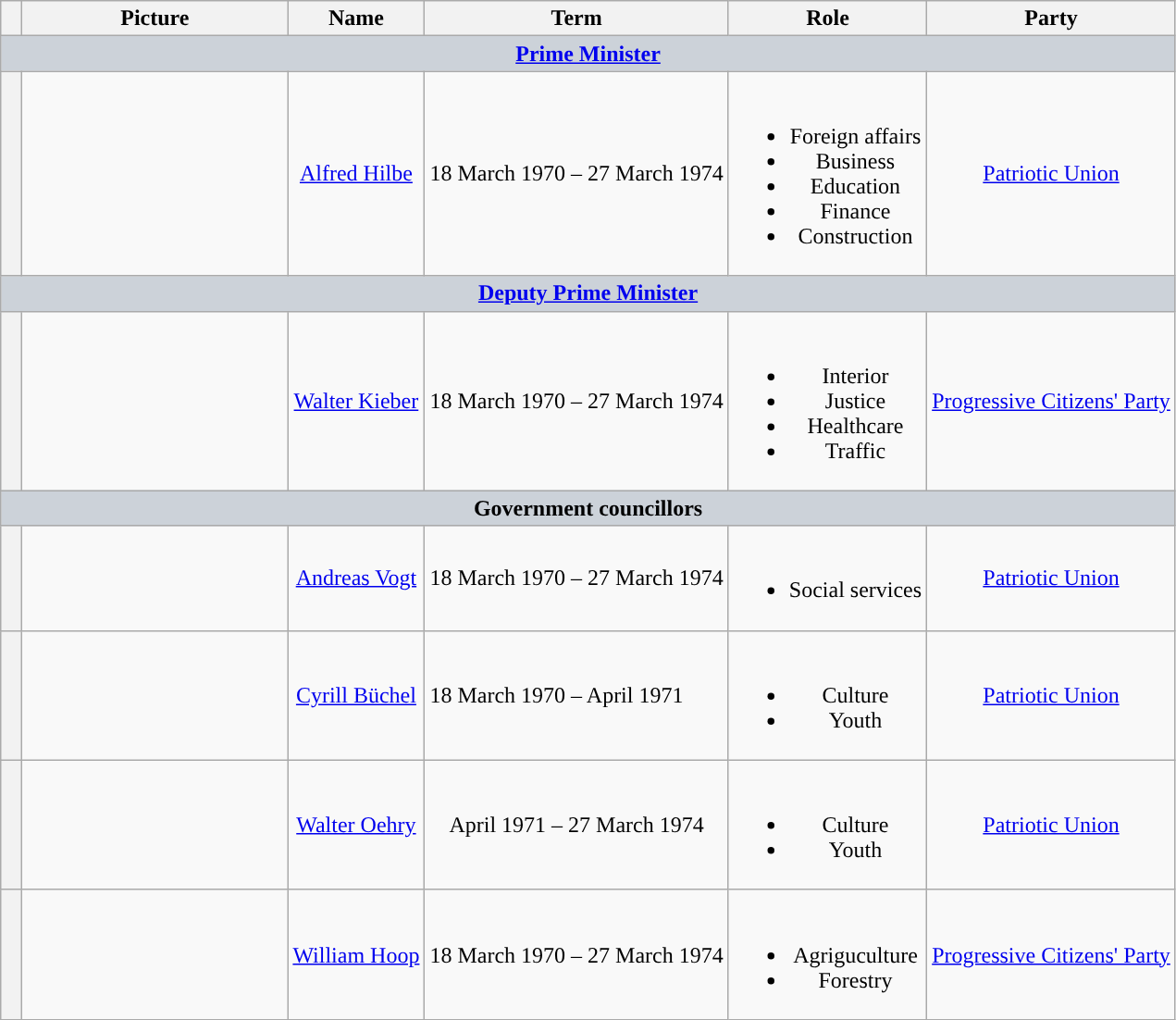<table class="wikitable" style="text-align:center">
<tr>
<th style="width: 0.5em"></th>
<th style="width: 11.5em">Picture</th>
<th>Name</th>
<th>Term</th>
<th>Role</th>
<th>Party</th>
</tr>
<tr>
<th colspan="7" style="background:#CCD2D9"><a href='#'>Prime Minister</a></th>
</tr>
<tr>
<th style="background:"></th>
<td></td>
<td><a href='#'>Alfred Hilbe</a></td>
<td style="text-align:left">18 March 1970 – 27 March 1974</td>
<td><br><ul><li>Foreign affairs</li><li>Business</li><li>Education</li><li>Finance</li><li>Construction</li></ul></td>
<td><a href='#'>Patriotic Union</a></td>
</tr>
<tr>
<th colspan="7" style="background:#CCD2D9"><a href='#'>Deputy Prime Minister</a></th>
</tr>
<tr>
<th style="background:"></th>
<td></td>
<td><a href='#'>Walter Kieber</a></td>
<td style="text-align:left">18 March 1970 – 27 March 1974</td>
<td><br><ul><li>Interior</li><li>Justice</li><li>Healthcare</li><li>Traffic</li></ul></td>
<td><a href='#'>Progressive Citizens' Party</a></td>
</tr>
<tr>
<th colspan="7" style="background:#CCD2D9">Government councillors</th>
</tr>
<tr>
<th style="background:"></th>
<td></td>
<td><a href='#'>Andreas Vogt</a></td>
<td style="text-align:left">18 March 1970 – 27 March 1974</td>
<td><br><ul><li>Social services</li></ul></td>
<td><a href='#'>Patriotic Union</a></td>
</tr>
<tr>
<th style="background:"></th>
<td></td>
<td><a href='#'>Cyrill Büchel</a></td>
<td style="text-align:left">18 March 1970 – April 1971</td>
<td><br><ul><li>Culture</li><li>Youth</li></ul></td>
<td><a href='#'>Patriotic Union</a></td>
</tr>
<tr>
<th style="background:"></th>
<td></td>
<td><a href='#'>Walter Oehry</a></td>
<td>April 1971 – 27 March 1974</td>
<td><br><ul><li>Culture</li><li>Youth</li></ul></td>
<td><a href='#'>Patriotic Union</a></td>
</tr>
<tr>
<th style="background:"></th>
<td></td>
<td><a href='#'>William Hoop</a></td>
<td>18 March 1970 – 27 March 1974</td>
<td><br><ul><li>Agriguculture</li><li>Forestry</li></ul></td>
<td><a href='#'>Progressive Citizens' Party</a></td>
</tr>
</table>
